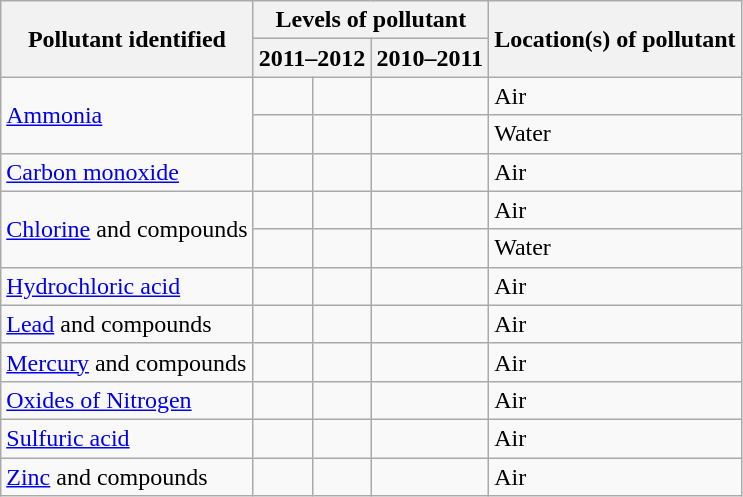<table class="wikitable sortable">
<tr>
<th rowspan=2>Pollutant identified</th>
<th colspan=3>Levels of pollutant</th>
<th rowspan=2>Location(s) of pollutant</th>
</tr>
<tr>
<th colspan=2>2011–2012</th>
<th>2010–2011</th>
</tr>
<tr>
<td rowspan=2><a href='#'>Ammonia</a></td>
<td></td>
<td align="right"></td>
<td align="right"></td>
<td>Air</td>
</tr>
<tr>
<td></td>
<td align="right"></td>
<td align="right"></td>
<td>Water</td>
</tr>
<tr>
<td><a href='#'>Carbon monoxide</a></td>
<td></td>
<td align="right"></td>
<td align="right"></td>
<td>Air</td>
</tr>
<tr>
<td rowspan=2><a href='#'>Chlorine</a> and compounds</td>
<td></td>
<td align="right"></td>
<td align="right"></td>
<td>Air</td>
</tr>
<tr>
<td></td>
<td align="right"></td>
<td align="right"></td>
<td>Water</td>
</tr>
<tr>
<td><a href='#'>Hydrochloric acid</a></td>
<td></td>
<td align="right"></td>
<td align="right"></td>
<td>Air</td>
</tr>
<tr>
<td><a href='#'>Lead</a> and compounds</td>
<td></td>
<td align="right"></td>
<td align="right"></td>
<td>Air</td>
</tr>
<tr>
<td><a href='#'>Mercury</a> and compounds</td>
<td></td>
<td align="right"></td>
<td align="right"></td>
<td>Air</td>
</tr>
<tr>
<td><a href='#'>Oxides of Nitrogen</a></td>
<td></td>
<td align="right"></td>
<td align="right"></td>
<td>Air</td>
</tr>
<tr>
<td><a href='#'>Sulfuric acid</a></td>
<td></td>
<td align="right"></td>
<td align="right"></td>
<td>Air</td>
</tr>
<tr>
<td><a href='#'>Zinc</a> and compounds</td>
<td></td>
<td align="right"></td>
<td align="right"></td>
<td>Air</td>
</tr>
</table>
